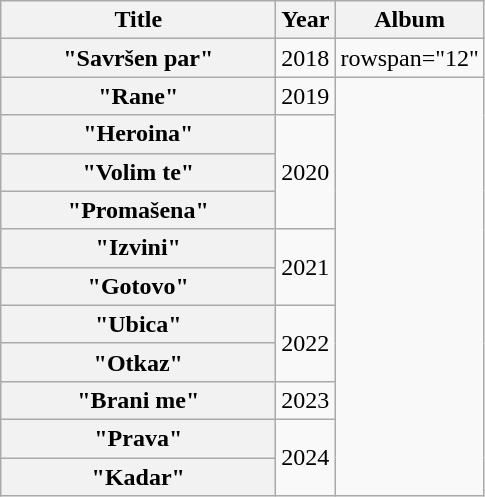<table class="wikitable plainrowheaders" style="text-align:center;">
<tr>
<th scope="col" style="width:11em;">Title</th>
<th scope="col">Year</th>
<th scope="col">Album</th>
</tr>
<tr>
<th scope="row">"Savršen par"</th>
<td>2018</td>
<td>rowspan="12" </td>
</tr>
<tr>
<th scope="row">"Rane"</th>
<td>2019</td>
</tr>
<tr>
<th scope="row">"Heroina"</th>
<td rowspan="3">2020</td>
</tr>
<tr>
<th scope="row">"Volim te"</th>
</tr>
<tr>
<th scope="row">"Promašena"</th>
</tr>
<tr>
<th scope="row">"Izvini"</th>
<td rowspan="2">2021</td>
</tr>
<tr>
<th scope="row">"Gotovo"</th>
</tr>
<tr>
<th scope="row">"Ubica"</th>
<td rowspan="2">2022</td>
</tr>
<tr>
<th scope="row">"Otkaz"<br></th>
</tr>
<tr>
<th scope="row">"Brani me"</th>
<td>2023</td>
</tr>
<tr>
<th scope="row">"Prava"</th>
<td rowspan="2">2024</td>
</tr>
<tr>
<th scope="row">"Kadar"</th>
</tr>
</table>
